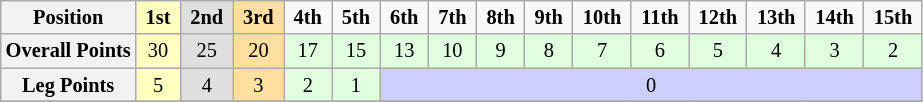<table class="wikitable" style="font-size:85%; text-align:center">
<tr>
<th>Position</th>
<td style="background:#ffffbf;"> <strong>1st</strong> </td>
<td style="background:#dfdfdf;"> <strong>2nd</strong> </td>
<td style="background:#ffdf9f;"> <strong>3rd</strong> </td>
<td> <strong>4th</strong> </td>
<td> <strong>5th</strong> </td>
<td> <strong>6th</strong> </td>
<td> <strong>7th</strong> </td>
<td> <strong>8th</strong> </td>
<td> <strong>9th</strong> </td>
<td> <strong>10th</strong> </td>
<td> <strong>11th</strong> </td>
<td> <strong>12th</strong> </td>
<td> <strong>13th</strong> </td>
<td> <strong>14th</strong> </td>
<td> <strong>15th</strong> </td>
</tr>
<tr>
<th>Overall Points</th>
<td style="background:#ffffbf;">30</td>
<td style="background:#dfdfdf;">25</td>
<td style="background:#ffdf9f;">20</td>
<td style="background:#dfffdf;">17</td>
<td style="background:#dfffdf;">15</td>
<td style="background:#dfffdf;">13</td>
<td style="background:#dfffdf;">10</td>
<td style="background:#dfffdf;">9</td>
<td style="background:#dfffdf;">8</td>
<td style="background:#dfffdf;">7</td>
<td style="background:#dfffdf;">6</td>
<td style="background:#dfffdf;">5</td>
<td style="background:#dfffdf;">4</td>
<td style="background:#dfffdf;">3</td>
<td style="background:#dfffdf;">2</td>
</tr>
<tr>
<th>Leg Points</th>
<td style="background:#ffffbf;">5</td>
<td style="background:#dfdfdf;">4</td>
<td style="background:#ffdf9f;">3</td>
<td style="background:#dfffdf;">2</td>
<td style="background:#dfffdf;">1</td>
<td style="background:#cfcfff;" colspan=10>0</td>
</tr>
<tr>
</tr>
</table>
